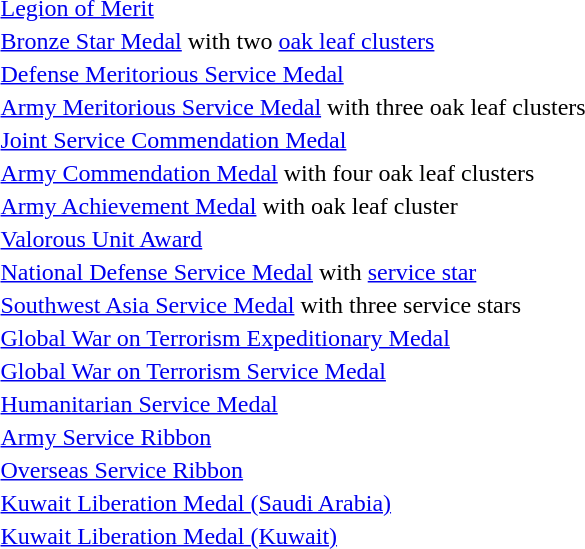<table>
<tr>
<td></td>
<td><a href='#'>Legion of Merit</a></td>
</tr>
<tr>
<td></td>
<td><a href='#'>Bronze Star Medal</a> with two <a href='#'>oak leaf clusters</a></td>
</tr>
<tr>
<td></td>
<td><a href='#'>Defense Meritorious Service Medal</a></td>
</tr>
<tr>
<td></td>
<td><a href='#'>Army Meritorious Service Medal</a> with three oak leaf clusters</td>
</tr>
<tr>
<td></td>
<td><a href='#'>Joint Service Commendation Medal</a></td>
</tr>
<tr>
<td></td>
<td><a href='#'>Army Commendation Medal</a> with four oak leaf clusters</td>
</tr>
<tr>
<td></td>
<td><a href='#'>Army Achievement Medal</a> with oak leaf cluster</td>
</tr>
<tr>
<td></td>
<td><a href='#'>Valorous Unit Award</a></td>
</tr>
<tr>
<td></td>
<td><a href='#'>National Defense Service Medal</a> with <a href='#'>service star</a></td>
</tr>
<tr>
<td></td>
<td><a href='#'>Southwest Asia Service Medal</a> with three service stars</td>
</tr>
<tr>
<td></td>
<td><a href='#'>Global War on Terrorism Expeditionary Medal</a></td>
</tr>
<tr>
<td></td>
<td><a href='#'>Global War on Terrorism Service Medal</a></td>
</tr>
<tr>
<td></td>
<td><a href='#'>Humanitarian Service Medal</a></td>
</tr>
<tr>
<td></td>
<td><a href='#'>Army Service Ribbon</a></td>
</tr>
<tr>
<td></td>
<td><a href='#'>Overseas Service Ribbon</a></td>
</tr>
<tr>
<td></td>
<td><a href='#'>Kuwait Liberation Medal (Saudi Arabia)</a></td>
</tr>
<tr>
<td></td>
<td><a href='#'>Kuwait Liberation Medal (Kuwait)</a></td>
</tr>
</table>
